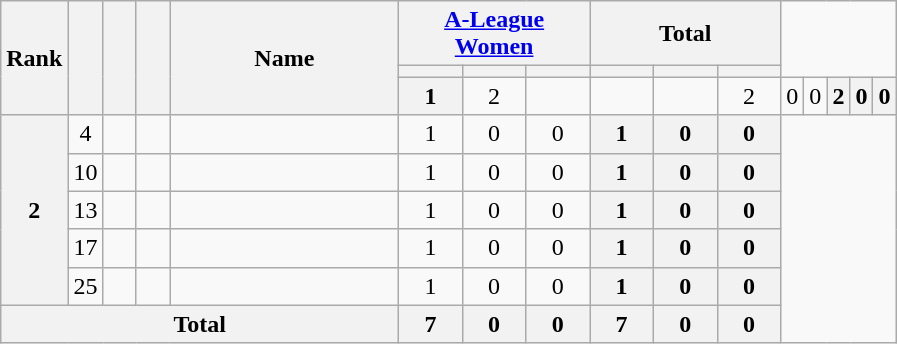<table class="wikitable sortable" style="text-align:center;">
<tr>
<th rowspan="3" width="15">Rank</th>
<th rowspan="3" width="15"></th>
<th rowspan="3" width="15"></th>
<th rowspan="3" width="15"></th>
<th rowspan="3" width="145">Name</th>
<th colspan="3" width="120"><a href='#'>A-League Women</a></th>
<th colspan="3" width="120">Total</th>
</tr>
<tr>
<th style="width:30px"></th>
<th style="width:30px"></th>
<th style="width:30px"></th>
<th style="width:30px"></th>
<th style="width:30px"></th>
<th style="width:30px"></th>
</tr>
<tr>
<th>1</th>
<td>2</td>
<td></td>
<td></td>
<td align="left"><br></td>
<td>2</td>
<td>0</td>
<td>0<br></td>
<th>2</th>
<th>0</th>
<th>0</th>
</tr>
<tr>
<th rowspan="5">2</th>
<td>4</td>
<td></td>
<td></td>
<td align="left"><br></td>
<td>1</td>
<td>0</td>
<td>0<br></td>
<th>1</th>
<th>0</th>
<th>0</th>
</tr>
<tr>
<td>10</td>
<td></td>
<td></td>
<td align="left"><br></td>
<td>1</td>
<td>0</td>
<td>0<br></td>
<th>1</th>
<th>0</th>
<th>0</th>
</tr>
<tr>
<td>13</td>
<td></td>
<td></td>
<td align="left"><br></td>
<td>1</td>
<td>0</td>
<td>0<br></td>
<th>1</th>
<th>0</th>
<th>0</th>
</tr>
<tr>
<td>17</td>
<td></td>
<td></td>
<td align="left"><br></td>
<td>1</td>
<td>0</td>
<td>0<br></td>
<th>1</th>
<th>0</th>
<th>0</th>
</tr>
<tr>
<td>25</td>
<td></td>
<td></td>
<td align="left"><br></td>
<td>1</td>
<td>0</td>
<td>0<br></td>
<th>1</th>
<th>0</th>
<th>0</th>
</tr>
<tr>
<th colspan="5">Total<br></th>
<th>7</th>
<th>0</th>
<th>0<br></th>
<th>7</th>
<th>0</th>
<th>0</th>
</tr>
</table>
